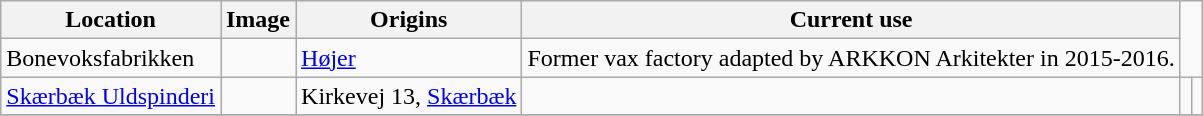<table class="wikitable sortable">
<tr>
<th>Location</th>
<th>Image</th>
<th>Origins</th>
<th>Current use</th>
</tr>
<tr>
<td>Bonevoksfabrikken</td>
<td></td>
<td><a href='#'>Højer</a></td>
<td>Former vax factory adapted by ARKKON Arkitekter in 2015-2016.</td>
</tr>
<tr>
<td><a href='#'>Skærbæk Uldspinderi</a></td>
<td></td>
<td>Kirkevej 13, <a href='#'>Skærbæk</a></td>
<td></td>
<td></td>
<td></td>
</tr>
<tr>
</tr>
</table>
